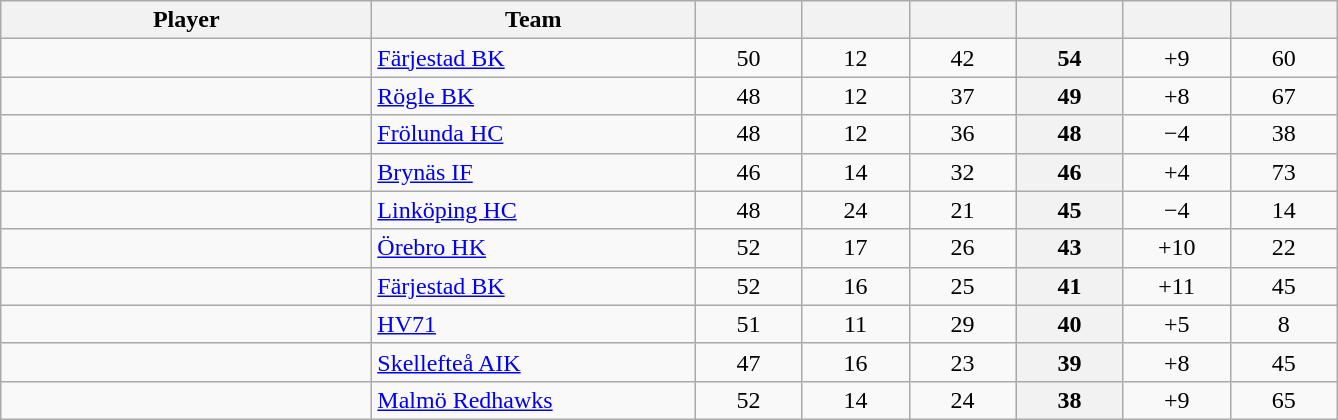<table class="wikitable sortable" style="text-align: center">
<tr>
<th style="width: 15em;">Player</th>
<th style="width: 13em;">Team</th>
<th style="width: 4em;"></th>
<th style="width: 4em;"></th>
<th style="width: 4em;"></th>
<th style="width: 4em;"></th>
<th style="width: 4em;"></th>
<th style="width: 4em;"></th>
</tr>
<tr>
<td style="text-align:left;"> </td>
<td style="text-align:left;"><a href='#'>Färjestad BK</a></td>
<td>50</td>
<td>12</td>
<td>42</td>
<th>54</th>
<td>+9</td>
<td>60</td>
</tr>
<tr>
<td style="text-align:left;"> </td>
<td style="text-align:left;"><a href='#'>Rögle BK</a></td>
<td>48</td>
<td>12</td>
<td>37</td>
<th>49</th>
<td>+8</td>
<td>67</td>
</tr>
<tr>
<td style="text-align:left;"> </td>
<td style="text-align:left;"><a href='#'>Frölunda HC</a></td>
<td>48</td>
<td>12</td>
<td>36</td>
<th>48</th>
<td>−4</td>
<td>38</td>
</tr>
<tr>
<td style="text-align:left;"> </td>
<td style="text-align:left;"><a href='#'>Brynäs IF</a></td>
<td>46</td>
<td>14</td>
<td>32</td>
<th>46</th>
<td>+4</td>
<td>73</td>
</tr>
<tr>
<td style="text-align:left;"> </td>
<td style="text-align:left;"><a href='#'>Linköping HC</a></td>
<td>48</td>
<td>24</td>
<td>21</td>
<th>45</th>
<td>−4</td>
<td>14</td>
</tr>
<tr>
<td style="text-align:left;"> </td>
<td style="text-align:left;"><a href='#'>Örebro HK</a></td>
<td>52</td>
<td>17</td>
<td>26</td>
<th>43</th>
<td>+10</td>
<td>22</td>
</tr>
<tr>
<td style="text-align:left;"> </td>
<td style="text-align:left;"><a href='#'>Färjestad BK</a></td>
<td>52</td>
<td>16</td>
<td>25</td>
<th>41</th>
<td>+11</td>
<td>45</td>
</tr>
<tr>
<td style="text-align:left;"> </td>
<td style="text-align:left;"><a href='#'>HV71</a></td>
<td>51</td>
<td>11</td>
<td>29</td>
<th>40</th>
<td>+5</td>
<td>8</td>
</tr>
<tr>
<td style="text-align:left;"> </td>
<td style="text-align:left;"><a href='#'>Skellefteå AIK</a></td>
<td>47</td>
<td>16</td>
<td>23</td>
<th>39</th>
<td>+8</td>
<td>45</td>
</tr>
<tr>
<td style="text-align:left;"> </td>
<td style="text-align:left;"><a href='#'>Malmö Redhawks</a></td>
<td>52</td>
<td>14</td>
<td>24</td>
<th>38</th>
<td>+9</td>
<td>65</td>
</tr>
</table>
